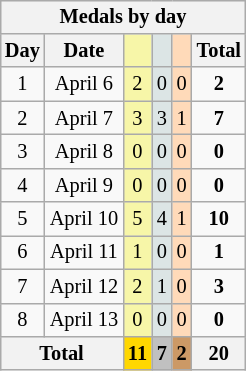<table class=wikitable style=font-size:85%;float:right;text-align:center>
<tr style="background:#efefef;">
<th colspan=6>Medals by day</th>
</tr>
<tr>
<th>Day</th>
<th>Date</th>
<td bgcolor=F7F6A8></td>
<td bgcolor=DCE5E5></td>
<td bgcolor=FFDAB9></td>
<th>Total</th>
</tr>
<tr>
<td>1</td>
<td>April 6</td>
<td bgcolor=F7F6A8>2</td>
<td bgcolor=DCE5E5>0</td>
<td bgcolor=FFDAB9>0</td>
<td><strong>2</strong></td>
</tr>
<tr style="text-align:center">
<td>2</td>
<td>April 7</td>
<td bgcolor=F7F6A8>3</td>
<td bgcolor=DCE5E5>3</td>
<td bgcolor=FFDAB9>1</td>
<td><strong>7</strong></td>
</tr>
<tr style="text-align:center">
<td>3</td>
<td>April 8</td>
<td bgcolor=F7F6A8>0</td>
<td bgcolor=DCE5E5>0</td>
<td bgcolor=FFDAB9>0</td>
<td><strong>0</strong></td>
</tr>
<tr style="text-align:center">
<td>4</td>
<td>April 9</td>
<td bgcolor=F7F6A8>0</td>
<td bgcolor=DCE5E5>0</td>
<td bgcolor=FFDAB9>0</td>
<td><strong>0</strong></td>
</tr>
<tr style="text-align:center">
<td>5</td>
<td>April 10</td>
<td bgcolor=F7F6A8>5</td>
<td bgcolor=DCE5E5>4</td>
<td bgcolor=FFDAB9>1</td>
<td><strong>10</strong></td>
</tr>
<tr style="text-align:center">
<td>6</td>
<td>April 11</td>
<td bgcolor=F7F6A8>1</td>
<td bgcolor=DCE5E5>0</td>
<td bgcolor=FFDAB9>0</td>
<td><strong>1</strong></td>
</tr>
<tr style="text-align:center">
<td>7</td>
<td>April 12</td>
<td bgcolor=F7F6A8>2</td>
<td bgcolor=DCE5E5>1</td>
<td bgcolor=FFDAB9>0</td>
<td><strong>3</strong></td>
</tr>
<tr style="text-align:center">
<td>8</td>
<td>April 13</td>
<td bgcolor=F7F6A8>0</td>
<td bgcolor=DCE5E5>0</td>
<td bgcolor=FFDAB9>0</td>
<td><strong>0</strong></td>
</tr>
<tr>
<th colspan=2>Total</th>
<th style="background:gold">11</th>
<th style="background:silver">7</th>
<th style="background:#c96">2</th>
<th>20</th>
</tr>
</table>
